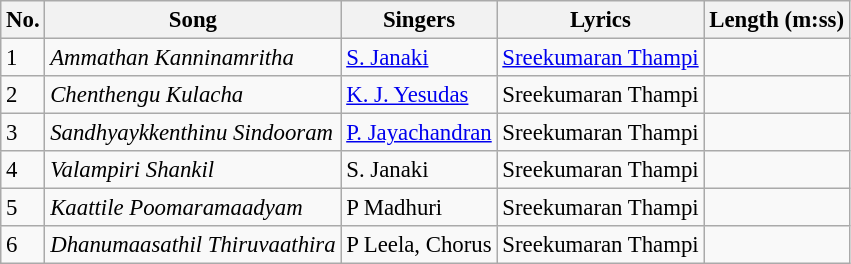<table class="wikitable" style="font-size:95%;">
<tr>
<th>No.</th>
<th>Song</th>
<th>Singers</th>
<th>Lyrics</th>
<th>Length (m:ss)</th>
</tr>
<tr>
<td>1</td>
<td><em>Ammathan Kanninamritha</em></td>
<td><a href='#'>S. Janaki</a></td>
<td><a href='#'>Sreekumaran Thampi</a></td>
<td></td>
</tr>
<tr>
<td>2</td>
<td><em>Chenthengu Kulacha</em></td>
<td><a href='#'>K. J. Yesudas</a></td>
<td>Sreekumaran Thampi</td>
<td></td>
</tr>
<tr>
<td>3</td>
<td><em>Sandhyaykkenthinu Sindooram</em></td>
<td><a href='#'>P. Jayachandran</a></td>
<td>Sreekumaran Thampi</td>
<td></td>
</tr>
<tr>
<td>4</td>
<td><em>Valampiri Shankil</em></td>
<td>S. Janaki</td>
<td>Sreekumaran Thampi</td>
<td></td>
</tr>
<tr>
<td>5</td>
<td><em>Kaattile Poomaramaadyam</em></td>
<td>P Madhuri</td>
<td>Sreekumaran Thampi</td>
<td></td>
</tr>
<tr>
<td>6</td>
<td><em>Dhanumaasathil Thiruvaathira</em></td>
<td>P Leela, Chorus</td>
<td>Sreekumaran Thampi</td>
<td></td>
</tr>
</table>
